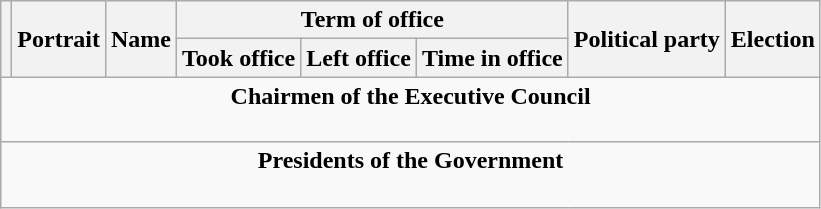<table class="wikitable" style="text-align:center;">
<tr>
<th rowspan=2></th>
<th rowspan=2>Portrait</th>
<th rowspan=2>Name<br></th>
<th colspan=3>Term of office</th>
<th rowspan=2>Political party</th>
<th rowspan=2>Election</th>
</tr>
<tr>
<th>Took office</th>
<th>Left office</th>
<th>Time in office</th>
</tr>
<tr align="center">
<td colspan=8><strong>Chairmen of the Executive Council</strong><br><br>






</td>
</tr>
<tr align="center">
<td colspan=8><strong>Presidents of the Government</strong><br><br>

</td>
</tr>
</table>
